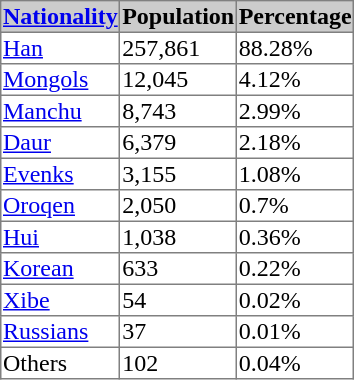<table border=1 style="border-collapse: collapse;">
<tr bgcolor=cccccc>
<th><a href='#'>Nationality</a></th>
<th>Population</th>
<th>Percentage</th>
</tr>
<tr>
<td><a href='#'>Han</a></td>
<td>257,861</td>
<td>88.28%</td>
</tr>
<tr>
<td><a href='#'>Mongols</a></td>
<td>12,045</td>
<td>4.12%</td>
</tr>
<tr>
<td><a href='#'>Manchu</a></td>
<td>8,743</td>
<td>2.99%</td>
</tr>
<tr>
<td><a href='#'>Daur</a></td>
<td>6,379</td>
<td>2.18%</td>
</tr>
<tr>
<td><a href='#'>Evenks</a></td>
<td>3,155</td>
<td>1.08%</td>
</tr>
<tr>
<td><a href='#'>Oroqen</a></td>
<td>2,050</td>
<td>0.7%</td>
</tr>
<tr>
<td><a href='#'>Hui</a></td>
<td>1,038</td>
<td>0.36%</td>
</tr>
<tr>
<td><a href='#'>Korean</a></td>
<td>633</td>
<td>0.22%</td>
</tr>
<tr>
<td><a href='#'>Xibe</a></td>
<td>54</td>
<td>0.02%</td>
</tr>
<tr>
<td><a href='#'>Russians</a></td>
<td>37</td>
<td>0.01%</td>
</tr>
<tr>
<td>Others</td>
<td>102</td>
<td>0.04%</td>
</tr>
</table>
